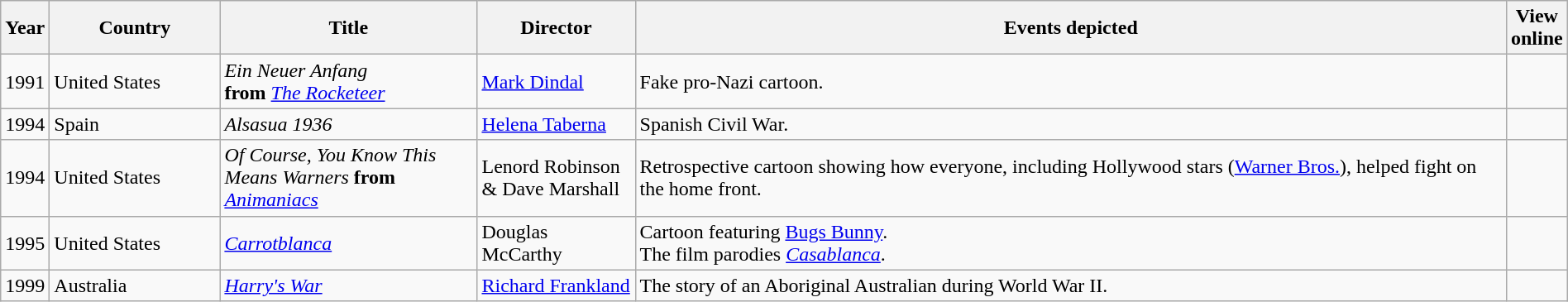<table class="wikitable" width="100%">
<tr>
<th>Year</th>
<th width=130>Country</th>
<th width=200>Title</th>
<th width=120>Director</th>
<th>Events depicted</th>
<th>View<br>online</th>
</tr>
<tr>
<td>1991</td>
<td>United States</td>
<td><em>Ein Neuer Anfang</em><br><strong>from</strong> <em><a href='#'>The Rocketeer</a></em></td>
<td><a href='#'>Mark Dindal</a></td>
<td>Fake pro-Nazi cartoon.</td>
<td></td>
</tr>
<tr>
<td>1994</td>
<td>Spain</td>
<td><em>Alsasua 1936</em></td>
<td><a href='#'>Helena Taberna</a></td>
<td>Spanish Civil War.</td>
<td></td>
</tr>
<tr>
<td>1994</td>
<td>United States</td>
<td><em>Of Course, You Know This Means Warners</em> <strong>from</strong> <em><a href='#'>Animaniacs</a></em></td>
<td>Lenord Robinson & Dave Marshall</td>
<td>Retrospective cartoon showing how everyone, including Hollywood stars (<a href='#'>Warner Bros.</a>), helped fight on the home front.</td>
<td></td>
</tr>
<tr>
<td>1995</td>
<td>United States</td>
<td><em><a href='#'>Carrotblanca</a></em></td>
<td>Douglas McCarthy</td>
<td>Cartoon featuring <a href='#'>Bugs Bunny</a>.<br>The film parodies <em><a href='#'>Casablanca</a></em>.</td>
<td></td>
</tr>
<tr>
<td>1999</td>
<td>Australia</td>
<td><em><a href='#'>Harry's War</a></em></td>
<td><a href='#'>Richard Frankland</a></td>
<td>The story of an Aboriginal Australian during World War II.</td>
<td></td>
</tr>
</table>
